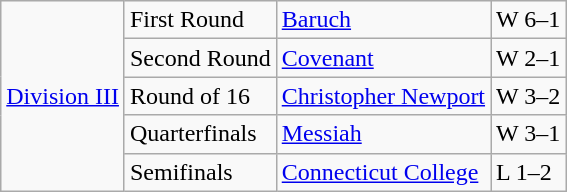<table class="wikitable">
<tr>
<td rowspan="5"><a href='#'>Division III</a></td>
<td>First Round</td>
<td><a href='#'>Baruch</a></td>
<td>W 6–1</td>
</tr>
<tr>
<td>Second Round</td>
<td><a href='#'>Covenant</a></td>
<td>W 2–1</td>
</tr>
<tr>
<td>Round of 16</td>
<td><a href='#'>Christopher Newport</a></td>
<td>W 3–2</td>
</tr>
<tr>
<td>Quarterfinals</td>
<td><a href='#'>Messiah</a></td>
<td>W 3–1</td>
</tr>
<tr>
<td>Semifinals</td>
<td><a href='#'>Connecticut College</a></td>
<td>L 1–2 </td>
</tr>
</table>
